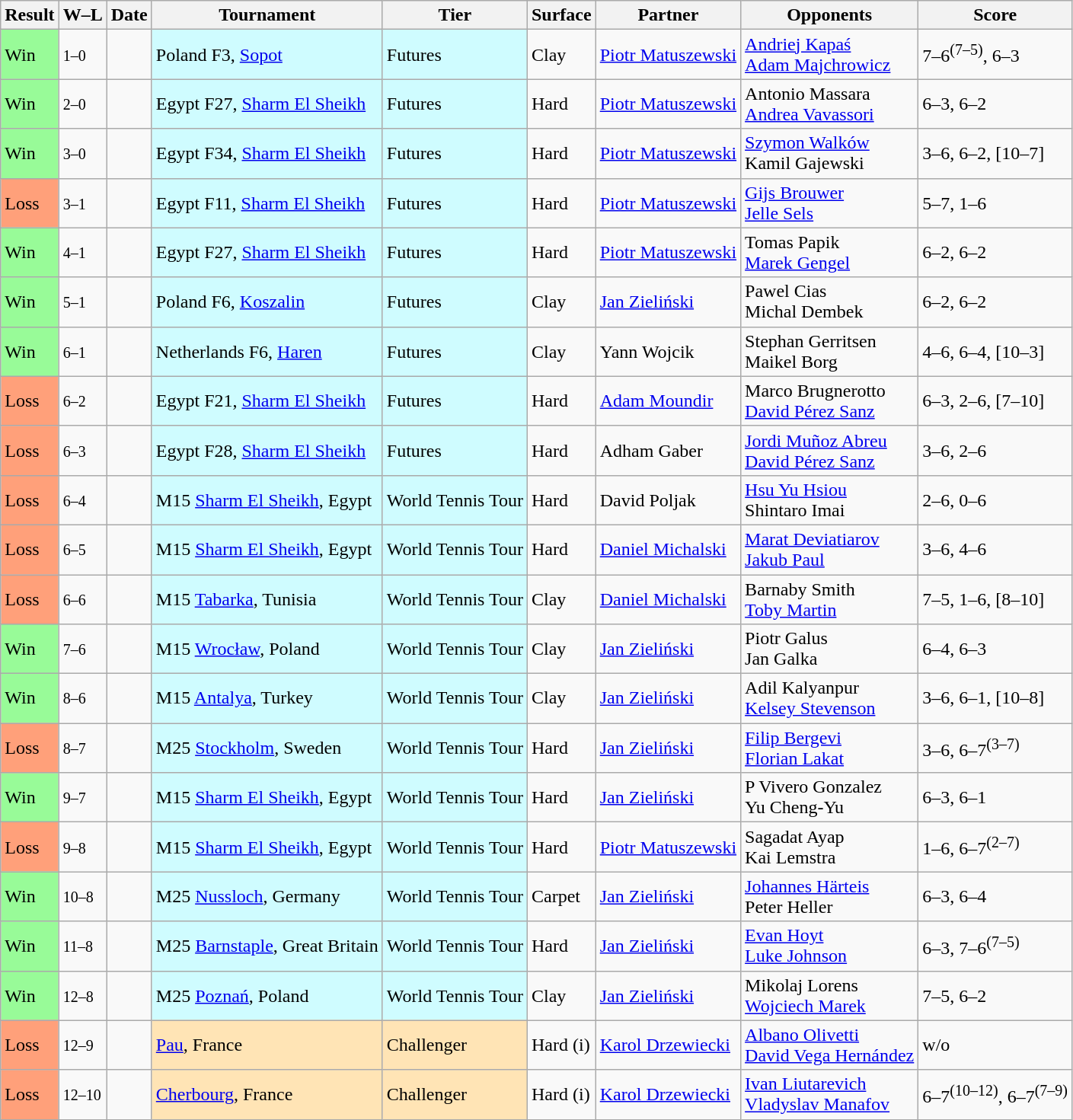<table class="sortable wikitable">
<tr>
<th>Result</th>
<th class="unsortable">W–L</th>
<th>Date</th>
<th>Tournament</th>
<th>Tier</th>
<th>Surface</th>
<th>Partner</th>
<th>Opponents</th>
<th class="unsortable">Score</th>
</tr>
<tr>
<td bgcolor=98fb98>Win</td>
<td><small>1–0</small></td>
<td></td>
<td bgcolor=cffcff>Poland F3, <a href='#'>Sopot</a></td>
<td bgcolor=cffcff>Futures</td>
<td>Clay</td>
<td> <a href='#'>Piotr Matuszewski</a></td>
<td> <a href='#'>Andriej Kapaś</a> <br>  <a href='#'>Adam Majchrowicz</a></td>
<td>7–6<sup>(7–5)</sup>, 6–3</td>
</tr>
<tr>
<td bgcolor=98fb98>Win</td>
<td><small>2–0</small></td>
<td></td>
<td bgcolor=cffcff>Egypt F27, <a href='#'>Sharm El Sheikh</a></td>
<td bgcolor=cffcff>Futures</td>
<td>Hard</td>
<td> <a href='#'>Piotr Matuszewski</a></td>
<td> Antonio Massara <br>  <a href='#'>Andrea Vavassori</a></td>
<td>6–3, 6–2</td>
</tr>
<tr>
<td bgcolor=98fb98>Win</td>
<td><small>3–0</small></td>
<td></td>
<td bgcolor=cffcff>Egypt F34, <a href='#'>Sharm El Sheikh</a></td>
<td bgcolor=cffcff>Futures</td>
<td>Hard</td>
<td> <a href='#'>Piotr Matuszewski</a></td>
<td> <a href='#'>Szymon Walków</a> <br>  Kamil Gajewski</td>
<td>3–6, 6–2, [10–7]</td>
</tr>
<tr>
<td bgcolor=FFA07A>Loss</td>
<td><small>3–1</small></td>
<td></td>
<td bgcolor=cffcff>Egypt F11, <a href='#'>Sharm El Sheikh</a></td>
<td bgcolor=cffcff>Futures</td>
<td>Hard</td>
<td> <a href='#'>Piotr Matuszewski</a></td>
<td> <a href='#'>Gijs Brouwer</a> <br>  <a href='#'>Jelle Sels</a></td>
<td>5–7, 1–6</td>
</tr>
<tr>
<td bgcolor=98fb98>Win</td>
<td><small>4–1</small></td>
<td></td>
<td bgcolor=cffcff>Egypt F27, <a href='#'>Sharm El Sheikh</a></td>
<td bgcolor=cffcff>Futures</td>
<td>Hard</td>
<td> <a href='#'>Piotr Matuszewski</a></td>
<td> Tomas Papik <br>  <a href='#'>Marek Gengel</a></td>
<td>6–2, 6–2</td>
</tr>
<tr>
<td bgcolor=98fb98>Win</td>
<td><small>5–1</small></td>
<td></td>
<td bgcolor=cffcff>Poland F6, <a href='#'>Koszalin</a></td>
<td bgcolor=cffcff>Futures</td>
<td>Clay</td>
<td> <a href='#'>Jan Zieliński</a></td>
<td> Pawel Cias <br>  Michal Dembek</td>
<td>6–2, 6–2</td>
</tr>
<tr>
<td bgcolor=98fb98>Win</td>
<td><small>6–1</small></td>
<td></td>
<td bgcolor=cffcff>Netherlands F6, <a href='#'>Haren</a></td>
<td bgcolor=cffcff>Futures</td>
<td>Clay</td>
<td> Yann Wojcik</td>
<td> Stephan Gerritsen <br>  Maikel Borg</td>
<td>4–6, 6–4, [10–3]</td>
</tr>
<tr>
<td bgcolor=FFA07A>Loss</td>
<td><small>6–2</small></td>
<td></td>
<td bgcolor=cffcff>Egypt F21, <a href='#'>Sharm El Sheikh</a></td>
<td bgcolor=cffcff>Futures</td>
<td>Hard</td>
<td> <a href='#'>Adam Moundir</a></td>
<td> Marco Brugnerotto <br>  <a href='#'>David Pérez Sanz</a></td>
<td>6–3, 2–6, [7–10]</td>
</tr>
<tr>
<td bgcolor=FFA07A>Loss</td>
<td><small>6–3</small></td>
<td></td>
<td bgcolor=cffcff>Egypt F28, <a href='#'>Sharm El Sheikh</a></td>
<td bgcolor=cffcff>Futures</td>
<td>Hard</td>
<td> Adham Gaber</td>
<td> <a href='#'>Jordi Muñoz Abreu</a> <br>  <a href='#'>David Pérez Sanz</a></td>
<td>3–6, 2–6</td>
</tr>
<tr>
<td bgcolor=FFA07A>Loss</td>
<td><small>6–4</small></td>
<td></td>
<td bgcolor=cffcff>M15 <a href='#'>Sharm El Sheikh</a>, Egypt</td>
<td bgcolor=cffcff>World Tennis Tour</td>
<td>Hard</td>
<td> David Poljak</td>
<td> <a href='#'>Hsu Yu Hsiou</a> <br>  Shintaro Imai</td>
<td>2–6, 0–6</td>
</tr>
<tr>
<td bgcolor=FFA07A>Loss</td>
<td><small>6–5</small></td>
<td></td>
<td bgcolor=cffcff>M15 <a href='#'>Sharm El Sheikh</a>, Egypt</td>
<td bgcolor=cffcff>World Tennis Tour</td>
<td>Hard</td>
<td> <a href='#'>Daniel Michalski</a></td>
<td> <a href='#'>Marat Deviatiarov</a> <br>  <a href='#'>Jakub Paul</a></td>
<td>3–6, 4–6</td>
</tr>
<tr>
<td bgcolor=FFA07A>Loss</td>
<td><small>6–6</small></td>
<td></td>
<td bgcolor=cffcff>M15 <a href='#'>Tabarka</a>, Tunisia</td>
<td bgcolor=cffcff>World Tennis Tour</td>
<td>Clay</td>
<td> <a href='#'>Daniel Michalski</a></td>
<td> Barnaby Smith <br>  <a href='#'>Toby Martin</a></td>
<td>7–5, 1–6, [8–10]</td>
</tr>
<tr>
<td bgcolor=98fb98>Win</td>
<td><small>7–6</small></td>
<td></td>
<td bgcolor=cffcff>M15 <a href='#'>Wrocław</a>, Poland</td>
<td bgcolor=cffcff>World Tennis Tour</td>
<td>Clay</td>
<td> <a href='#'>Jan Zieliński</a></td>
<td> Piotr Galus <br>  Jan Galka</td>
<td>6–4, 6–3</td>
</tr>
<tr>
<td bgcolor=98fb98>Win</td>
<td><small>8–6</small></td>
<td></td>
<td bgcolor=cffcff>M15 <a href='#'>Antalya</a>, Turkey</td>
<td bgcolor=cffcff>World Tennis Tour</td>
<td>Clay</td>
<td> <a href='#'>Jan Zieliński</a></td>
<td> Adil Kalyanpur <br>  <a href='#'>Kelsey Stevenson</a></td>
<td>3–6, 6–1, [10–8]</td>
</tr>
<tr>
<td bgcolor=FFA07A>Loss</td>
<td><small>8–7</small></td>
<td></td>
<td bgcolor=cffcff>M25 <a href='#'>Stockholm</a>, Sweden</td>
<td bgcolor=cffcff>World Tennis Tour</td>
<td>Hard</td>
<td> <a href='#'>Jan Zieliński</a></td>
<td> <a href='#'>Filip Bergevi</a> <br>  <a href='#'>Florian Lakat</a></td>
<td>3–6, 6–7<sup>(3–7)</sup></td>
</tr>
<tr>
<td bgcolor=98fb98>Win</td>
<td><small>9–7</small></td>
<td></td>
<td bgcolor=cffcff>M15 <a href='#'>Sharm El Sheikh</a>, Egypt</td>
<td bgcolor=cffcff>World Tennis Tour</td>
<td>Hard</td>
<td> <a href='#'>Jan Zieliński</a></td>
<td> P Vivero Gonzalez <br>  Yu Cheng-Yu</td>
<td>6–3, 6–1</td>
</tr>
<tr>
<td bgcolor=FFA07A>Loss</td>
<td><small>9–8</small></td>
<td></td>
<td bgcolor=cffcff>M15 <a href='#'>Sharm El Sheikh</a>, Egypt</td>
<td bgcolor=cffcff>World Tennis Tour</td>
<td>Hard</td>
<td> <a href='#'>Piotr Matuszewski</a></td>
<td> Sagadat Ayap <br>  Kai Lemstra</td>
<td>1–6, 6–7<sup>(2–7)</sup></td>
</tr>
<tr>
<td bgcolor=98fb98>Win</td>
<td><small>10–8</small></td>
<td></td>
<td bgcolor=cffcff>M25 <a href='#'>Nussloch</a>, Germany</td>
<td bgcolor=cffcff>World Tennis Tour</td>
<td>Carpet</td>
<td> <a href='#'>Jan Zieliński</a></td>
<td> <a href='#'>Johannes Härteis</a> <br>  Peter Heller</td>
<td>6–3, 6–4</td>
</tr>
<tr>
<td bgcolor=98fb98>Win</td>
<td><small>11–8</small></td>
<td></td>
<td bgcolor=cffcff>M25 <a href='#'>Barnstaple</a>, Great Britain</td>
<td bgcolor=cffcff>World Tennis Tour</td>
<td>Hard</td>
<td> <a href='#'>Jan Zieliński</a></td>
<td> <a href='#'>Evan Hoyt</a> <br>  <a href='#'>Luke Johnson</a></td>
<td>6–3, 7–6<sup>(7–5)</sup></td>
</tr>
<tr>
<td bgcolor=98fb98>Win</td>
<td><small>12–8</small></td>
<td></td>
<td bgcolor=cffcff>M25 <a href='#'>Poznań</a>, Poland</td>
<td bgcolor=cffcff>World Tennis Tour</td>
<td>Clay</td>
<td> <a href='#'>Jan Zieliński</a></td>
<td> Mikolaj Lorens <br>  <a href='#'>Wojciech Marek</a></td>
<td>7–5, 6–2</td>
</tr>
<tr>
<td bgcolor=FFA07A>Loss</td>
<td><small>12–9</small></td>
<td><a href='#'></a></td>
<td style="background:moccasin;"><a href='#'>Pau</a>, France</td>
<td style="background:moccasin;">Challenger</td>
<td>Hard (i)</td>
<td> <a href='#'>Karol Drzewiecki</a></td>
<td> <a href='#'>Albano Olivetti</a><br> <a href='#'>David Vega Hernández</a></td>
<td>w/o</td>
</tr>
<tr>
<td bgcolor=FFA07A>Loss</td>
<td><small>12–10</small></td>
<td><a href='#'></a></td>
<td style="background:moccasin;"><a href='#'>Cherbourg</a>, France</td>
<td style="background:moccasin;">Challenger</td>
<td>Hard (i)</td>
<td> <a href='#'>Karol Drzewiecki</a></td>
<td> <a href='#'>Ivan Liutarevich</a><br> <a href='#'>Vladyslav Manafov</a></td>
<td>6–7<sup>(10–12)</sup>, 6–7<sup>(7–9)</sup></td>
</tr>
</table>
